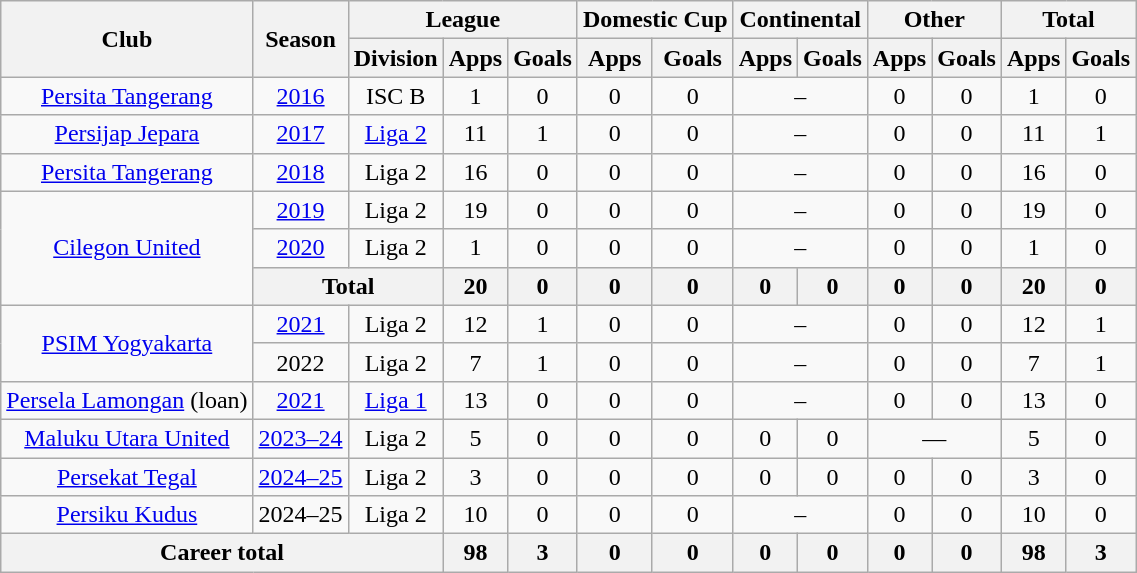<table class="wikitable" style="text-align: center">
<tr>
<th rowspan="2">Club</th>
<th rowspan="2">Season</th>
<th colspan="3">League</th>
<th colspan="2">Domestic Cup</th>
<th colspan="2">Continental</th>
<th colspan="2">Other</th>
<th colspan="2">Total</th>
</tr>
<tr>
<th>Division</th>
<th>Apps</th>
<th>Goals</th>
<th>Apps</th>
<th>Goals</th>
<th>Apps</th>
<th>Goals</th>
<th>Apps</th>
<th>Goals</th>
<th>Apps</th>
<th>Goals</th>
</tr>
<tr>
<td rowspan="1"><a href='#'>Persita Tangerang</a></td>
<td><a href='#'>2016</a></td>
<td rowspan="1" valign="center">ISC B</td>
<td>1</td>
<td>0</td>
<td>0</td>
<td>0</td>
<td colspan="2">–</td>
<td>0</td>
<td>0</td>
<td>1</td>
<td>0</td>
</tr>
<tr>
<td rowspan="1"><a href='#'>Persijap Jepara</a></td>
<td><a href='#'>2017</a></td>
<td rowspan="1" valign="center"><a href='#'>Liga 2</a></td>
<td>11</td>
<td>1</td>
<td>0</td>
<td>0</td>
<td colspan="2">–</td>
<td>0</td>
<td>0</td>
<td>11</td>
<td>1</td>
</tr>
<tr>
<td rowspan="1"><a href='#'>Persita Tangerang</a></td>
<td><a href='#'>2018</a></td>
<td rowspan="1" valign="center">Liga 2</td>
<td>16</td>
<td>0</td>
<td>0</td>
<td>0</td>
<td colspan="2">–</td>
<td>0</td>
<td>0</td>
<td>16</td>
<td>0</td>
</tr>
<tr>
<td rowspan="3"><a href='#'>Cilegon United</a></td>
<td><a href='#'>2019</a></td>
<td rowspan="1" valign="center">Liga 2</td>
<td>19</td>
<td>0</td>
<td>0</td>
<td>0</td>
<td colspan="2">–</td>
<td>0</td>
<td>0</td>
<td>19</td>
<td>0</td>
</tr>
<tr>
<td><a href='#'>2020</a></td>
<td rowspan="1" valign="center">Liga 2</td>
<td>1</td>
<td>0</td>
<td>0</td>
<td>0</td>
<td colspan="2">–</td>
<td>0</td>
<td>0</td>
<td>1</td>
<td>0</td>
</tr>
<tr>
<th colspan="2">Total</th>
<th>20</th>
<th>0</th>
<th>0</th>
<th>0</th>
<th>0</th>
<th>0</th>
<th>0</th>
<th>0</th>
<th>20</th>
<th>0</th>
</tr>
<tr>
<td rowspan="2"><a href='#'>PSIM Yogyakarta</a></td>
<td><a href='#'>2021</a></td>
<td rowspan="1" valign="center">Liga 2</td>
<td>12</td>
<td>1</td>
<td>0</td>
<td>0</td>
<td colspan="2">–</td>
<td>0</td>
<td>0</td>
<td>12</td>
<td>1</td>
</tr>
<tr>
<td>2022</td>
<td rowspan="1" valign="center">Liga 2</td>
<td>7</td>
<td>1</td>
<td>0</td>
<td>0</td>
<td colspan="2">–</td>
<td>0</td>
<td>0</td>
<td>7</td>
<td>1</td>
</tr>
<tr>
<td rowspan="1"><a href='#'>Persela Lamongan</a> (loan)</td>
<td><a href='#'>2021</a></td>
<td rowspan="1" valign="center"><a href='#'>Liga 1</a></td>
<td>13</td>
<td>0</td>
<td>0</td>
<td>0</td>
<td colspan="2">–</td>
<td>0</td>
<td>0</td>
<td>13</td>
<td>0</td>
</tr>
<tr>
<td rowspan="1"><a href='#'>Maluku Utara United</a></td>
<td><a href='#'>2023–24</a></td>
<td rowspan="1">Liga 2</td>
<td>5</td>
<td>0</td>
<td>0</td>
<td>0</td>
<td>0</td>
<td>0</td>
<td colspan="2">—</td>
<td>5</td>
<td>0</td>
</tr>
<tr>
<td rowspan="1"><a href='#'>Persekat Tegal</a></td>
<td><a href='#'>2024–25</a></td>
<td rowspan="1">Liga 2</td>
<td>3</td>
<td>0</td>
<td>0</td>
<td>0</td>
<td>0</td>
<td>0</td>
<td>0</td>
<td>0</td>
<td>3</td>
<td>0</td>
</tr>
<tr>
<td rowspan="1"><a href='#'>Persiku Kudus</a></td>
<td>2024–25</td>
<td rowspan="1">Liga 2</td>
<td>10</td>
<td>0</td>
<td>0</td>
<td>0</td>
<td colspan="2">–</td>
<td>0</td>
<td>0</td>
<td>10</td>
<td>0</td>
</tr>
<tr>
<th colspan=3>Career total</th>
<th>98</th>
<th>3</th>
<th>0</th>
<th>0</th>
<th>0</th>
<th>0</th>
<th>0</th>
<th>0</th>
<th>98</th>
<th>3</th>
</tr>
</table>
